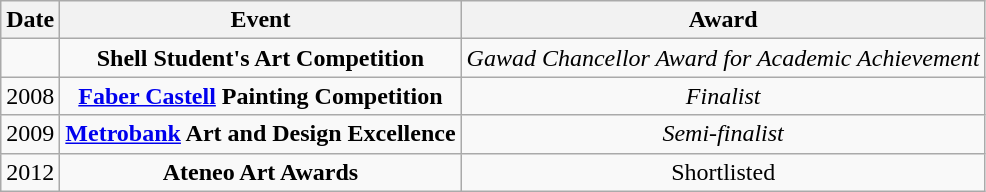<table class="wikitable" style="text-align: center;">
<tr>
<th>Date</th>
<th>Event</th>
<th>Award</th>
</tr>
<tr>
<td></td>
<td><strong>Shell Student's Art Competition</strong></td>
<td><em>Gawad Chancellor Award for Academic Achievement</em></td>
</tr>
<tr>
<td>2008</td>
<td><strong><a href='#'>Faber Castell</a> Painting Competition</strong></td>
<td><em>Finalist</em></td>
</tr>
<tr>
<td>2009</td>
<td><strong><a href='#'>Metrobank</a> Art and Design Excellence</strong></td>
<td><em>Semi-finalist</em></td>
</tr>
<tr>
<td>2012</td>
<td><strong>Ateneo Art Awards</strong></td>
<td>Shortlisted</td>
</tr>
</table>
